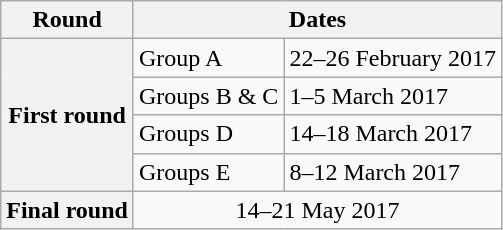<table class="wikitable">
<tr>
<th>Round</th>
<th colspan=2>Dates</th>
</tr>
<tr>
<th rowspan=4>First round</th>
<td>Group A</td>
<td>22–26 February 2017</td>
</tr>
<tr>
<td>Groups B & C</td>
<td>1–5 March 2017</td>
</tr>
<tr>
<td>Groups D</td>
<td>14–18 March 2017</td>
</tr>
<tr>
<td>Groups E</td>
<td>8–12 March 2017</td>
</tr>
<tr>
<th>Final round</th>
<td colspan=2 align="center">14–21 May 2017</td>
</tr>
</table>
